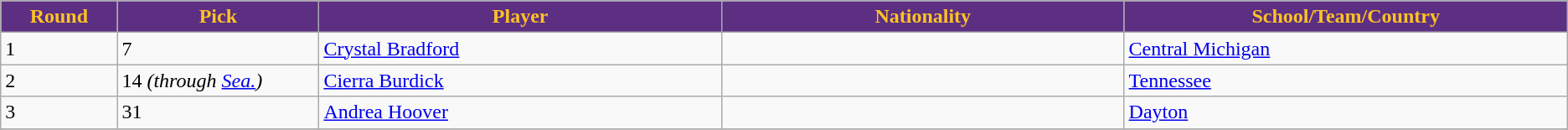<table class="wikitable">
<tr>
<th style="background:#5c2f83; color:#FFC322;" width="2%">Round</th>
<th style="background:#5c2f83; color:#FFC322;" width="5%">Pick</th>
<th style="background:#5c2f83; color:#FFC322;" width="10%">Player</th>
<th style="background:#5c2f83; color:#FFC322;" width="10%">Nationality</th>
<th style="background:#5c2f83; color:#FFC322;" width="10%">School/Team/Country</th>
</tr>
<tr>
<td>1</td>
<td>7</td>
<td><a href='#'>Crystal Bradford</a></td>
<td></td>
<td><a href='#'>Central Michigan</a></td>
</tr>
<tr>
<td>2</td>
<td>14 <em>(through <a href='#'>Sea.</a>)</em></td>
<td><a href='#'>Cierra Burdick</a></td>
<td></td>
<td><a href='#'>Tennessee</a></td>
</tr>
<tr>
<td>3</td>
<td>31</td>
<td><a href='#'>Andrea Hoover</a></td>
<td></td>
<td><a href='#'>Dayton</a></td>
</tr>
<tr>
</tr>
</table>
